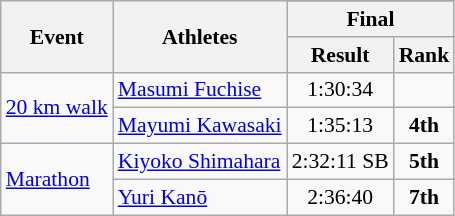<table class=wikitable style="font-size:90%">
<tr>
<th rowspan=3>Event</th>
<th rowspan=3>Athletes</th>
</tr>
<tr>
<th colspan=2>Final</th>
</tr>
<tr>
<th>Result</th>
<th>Rank</th>
</tr>
<tr>
<td rowspan="2"><a href='#'>20 km walk</a></td>
<td><a href='#'>Masumi Fuchise</a></td>
<td align=center>1:30:34</td>
<td align=center></td>
</tr>
<tr>
<td><a href='#'>Mayumi Kawasaki</a></td>
<td align=center>1:35:13</td>
<td align=center><strong>4th</strong></td>
</tr>
<tr>
<td rowspan="2"><a href='#'>Marathon</a></td>
<td><a href='#'>Kiyoko Shimahara</a></td>
<td align=center>2:32:11 SB</td>
<td align=center><strong>5th</strong></td>
</tr>
<tr>
<td><a href='#'>Yuri Kanō</a></td>
<td align=center>2:36:40</td>
<td align=center><strong>7th</strong></td>
</tr>
</table>
